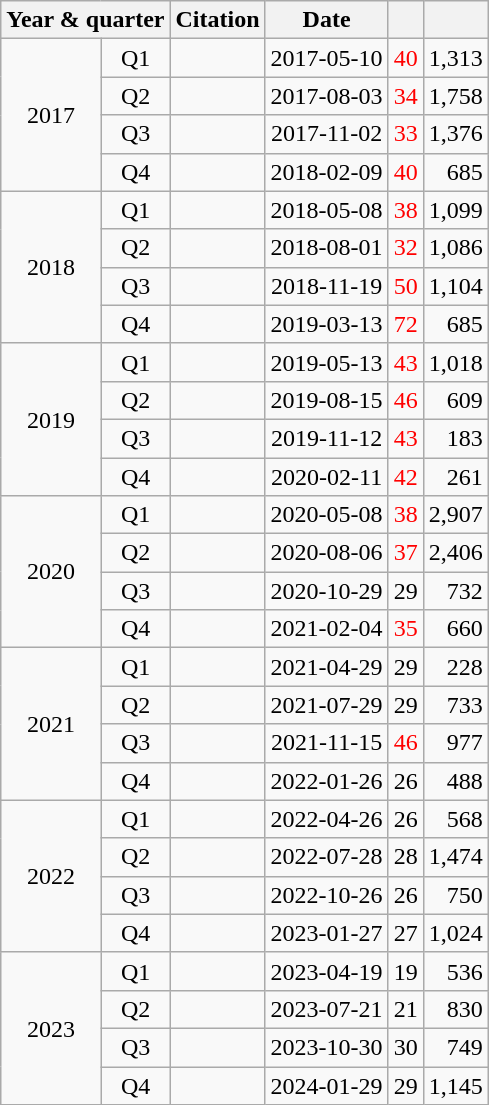<table class="wikitable" style="float:left; text-align:center;">
<tr>
<th scope="col" colspan=2>Year & quarter</th>
<th scope="col">Citation</th>
<th scope="col">Date</th>
<th scope="col"></th>
<th scope="col"></th>
</tr>
<tr>
<td rowspan=4>2017</td>
<td>Q1</td>
<td></td>
<td>2017‑05‑10</td>
<td align=right style="color:red">40</td>
<td align=right>1,313</td>
</tr>
<tr>
<td>Q2</td>
<td></td>
<td>2017-08-03</td>
<td align=right style="color:red">34</td>
<td align=right>1,758</td>
</tr>
<tr>
<td>Q3</td>
<td></td>
<td>2017-11-02</td>
<td align=right style="color:red">33</td>
<td align=right>1,376</td>
</tr>
<tr>
<td>Q4</td>
<td></td>
<td>2018-02-09</td>
<td align=right style="color:red">40</td>
<td align=right>685</td>
</tr>
<tr>
<td rowspan=4>2018</td>
<td>Q1</td>
<td></td>
<td>2018-05-08</td>
<td align=right style="color:red">38</td>
<td align=right>1,099</td>
</tr>
<tr>
<td>Q2</td>
<td></td>
<td>2018-08-01</td>
<td align=right style="color:red">32</td>
<td align=right>1,086</td>
</tr>
<tr>
<td>Q3</td>
<td></td>
<td>2018-11-19</td>
<td align=right style="color:red">50</td>
<td align=right>1,104</td>
</tr>
<tr>
<td>Q4</td>
<td></td>
<td>2019-03-13</td>
<td align=right style="color:red">72</td>
<td align=right>685</td>
</tr>
<tr>
<td rowspan=4>2019</td>
<td>Q1</td>
<td></td>
<td>2019-05-13</td>
<td align=right style="color:red">43</td>
<td align=right>1,018</td>
</tr>
<tr>
<td>Q2</td>
<td></td>
<td>2019-08-15</td>
<td align=right style="color:red">46</td>
<td align=right>609</td>
</tr>
<tr>
<td>Q3</td>
<td></td>
<td>2019-11-12</td>
<td align=right style="color:red">43</td>
<td align=right>183</td>
</tr>
<tr>
<td>Q4</td>
<td></td>
<td>2020-02-11</td>
<td align=right style="color:red">42</td>
<td align=right>261</td>
</tr>
<tr>
<td rowspan=4>2020</td>
<td>Q1</td>
<td></td>
<td>2020-05-08</td>
<td align=right style="color:red">38</td>
<td align=right>2,907</td>
</tr>
<tr>
<td>Q2</td>
<td></td>
<td>2020-08-06</td>
<td align=right style="color:red">37</td>
<td align=right>2,406</td>
</tr>
<tr>
<td>Q3</td>
<td></td>
<td>2020-10-29</td>
<td align=right>29</td>
<td align=right>732</td>
</tr>
<tr>
<td>Q4</td>
<td></td>
<td>2021-02-04</td>
<td align=right style="color:red">35</td>
<td align=right>660</td>
</tr>
<tr>
<td rowspan=4>2021</td>
<td>Q1</td>
<td></td>
<td>2021-04-29</td>
<td align=right>29</td>
<td align=right>228</td>
</tr>
<tr>
<td>Q2</td>
<td></td>
<td>2021-07-29</td>
<td align=right>29</td>
<td align=right>733</td>
</tr>
<tr>
<td>Q3</td>
<td></td>
<td>2021-11-15</td>
<td align=right style=color:red>46</td>
<td align=right>977</td>
</tr>
<tr>
<td>Q4</td>
<td></td>
<td>2022-01-26</td>
<td align=right>26</td>
<td align=right>488</td>
</tr>
<tr>
<td rowspan=4>2022</td>
<td>Q1</td>
<td></td>
<td>2022-04-26</td>
<td align=right>26</td>
<td align=right>568</td>
</tr>
<tr>
<td>Q2</td>
<td></td>
<td>2022-07-28</td>
<td align=right>28</td>
<td align=right>1,474</td>
</tr>
<tr>
<td>Q3</td>
<td></td>
<td>2022-10-26</td>
<td align=right>26</td>
<td align=right>750</td>
</tr>
<tr>
<td>Q4</td>
<td></td>
<td>2023-01-27</td>
<td align=right>27</td>
<td align=right>1,024</td>
</tr>
<tr>
<td rowspan=4>2023</td>
<td>Q1</td>
<td></td>
<td>2023-04-19</td>
<td align=right>19</td>
<td align=right>536</td>
</tr>
<tr>
<td>Q2</td>
<td></td>
<td>2023-07-21</td>
<td align=right>21</td>
<td align=right>830</td>
</tr>
<tr>
<td>Q3</td>
<td></td>
<td>2023-10-30</td>
<td align=right>30</td>
<td align=right>749</td>
</tr>
<tr>
<td>Q4</td>
<td></td>
<td>2024-01-29</td>
<td align=right>29</td>
<td align=right>1,145</td>
</tr>
</table>
